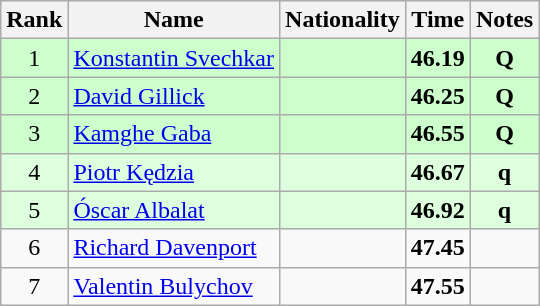<table class="wikitable sortable" style="text-align:center">
<tr>
<th>Rank</th>
<th>Name</th>
<th>Nationality</th>
<th>Time</th>
<th>Notes</th>
</tr>
<tr bgcolor=ccffcc>
<td>1</td>
<td align=left><a href='#'>Konstantin Svechkar</a></td>
<td align=left></td>
<td><strong>46.19</strong></td>
<td><strong>Q</strong></td>
</tr>
<tr bgcolor=ccffcc>
<td>2</td>
<td align=left><a href='#'>David Gillick</a></td>
<td align=left></td>
<td><strong>46.25</strong></td>
<td><strong>Q</strong></td>
</tr>
<tr bgcolor=ccffcc>
<td>3</td>
<td align=left><a href='#'>Kamghe Gaba</a></td>
<td align=left></td>
<td><strong>46.55</strong></td>
<td><strong>Q</strong></td>
</tr>
<tr bgcolor=ddffdd>
<td>4</td>
<td align=left><a href='#'>Piotr Kędzia</a></td>
<td align=left></td>
<td><strong>46.67</strong></td>
<td><strong>q</strong></td>
</tr>
<tr bgcolor=ddffdd>
<td>5</td>
<td align=left><a href='#'>Óscar Albalat</a></td>
<td align=left></td>
<td><strong>46.92</strong></td>
<td><strong>q</strong></td>
</tr>
<tr>
<td>6</td>
<td align=left><a href='#'>Richard Davenport</a></td>
<td align=left></td>
<td><strong>47.45</strong></td>
<td></td>
</tr>
<tr>
<td>7</td>
<td align=left><a href='#'>Valentin Bulychov</a></td>
<td align=left></td>
<td><strong>47.55</strong></td>
<td></td>
</tr>
</table>
